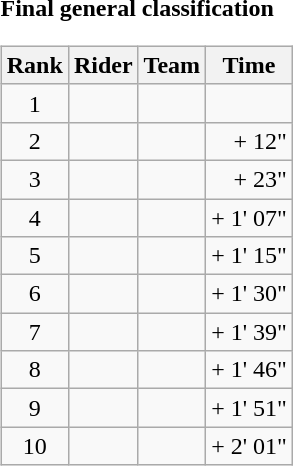<table>
<tr>
<td><strong>Final general classification</strong><br><table class="wikitable">
<tr>
<th scope="col">Rank</th>
<th scope="col">Rider</th>
<th scope="col">Team</th>
<th scope="col">Time</th>
</tr>
<tr>
<td style="text-align:center;">1</td>
<td></td>
<td></td>
<td style="text-align:right;"></td>
</tr>
<tr>
<td style="text-align:center;">2</td>
<td></td>
<td></td>
<td style="text-align:right;">+ 12"</td>
</tr>
<tr>
<td style="text-align:center;">3</td>
<td></td>
<td></td>
<td style="text-align:right;">+ 23"</td>
</tr>
<tr>
<td style="text-align:center;">4</td>
<td></td>
<td></td>
<td style="text-align:right;">+ 1' 07"</td>
</tr>
<tr>
<td style="text-align:center;">5</td>
<td></td>
<td></td>
<td style="text-align:right;">+ 1' 15"</td>
</tr>
<tr>
<td style="text-align:center;">6</td>
<td></td>
<td></td>
<td style="text-align:right;">+ 1' 30"</td>
</tr>
<tr>
<td style="text-align:center;">7</td>
<td></td>
<td></td>
<td style="text-align:right;">+ 1' 39"</td>
</tr>
<tr>
<td style="text-align:center;">8</td>
<td></td>
<td></td>
<td style="text-align:right;">+ 1' 46"</td>
</tr>
<tr>
<td style="text-align:center;">9</td>
<td></td>
<td></td>
<td style="text-align:right;">+ 1' 51"</td>
</tr>
<tr>
<td style="text-align:center;">10</td>
<td></td>
<td></td>
<td style="text-align:right;">+ 2' 01"</td>
</tr>
</table>
</td>
</tr>
</table>
